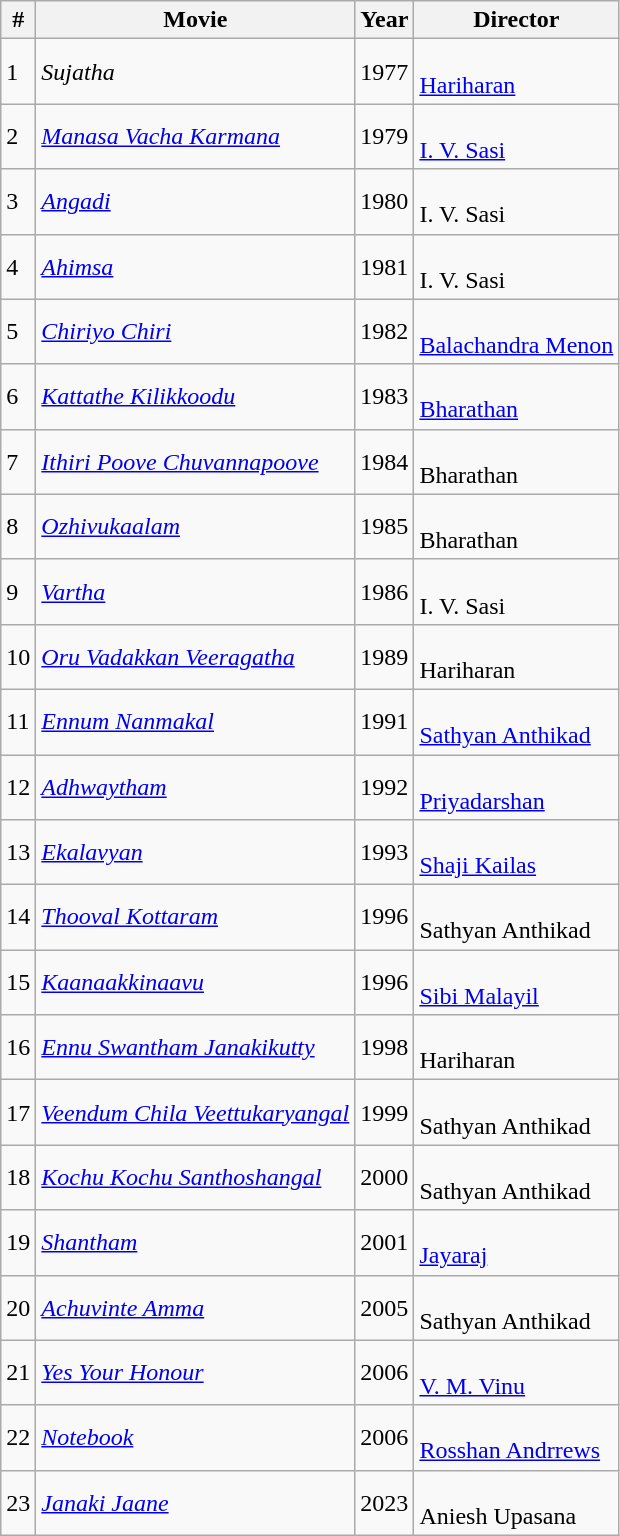<table class="wikitable">
<tr>
<th><strong>#</strong></th>
<th><strong>Movie</strong></th>
<th><strong>Year</strong></th>
<th>Director</th>
</tr>
<tr>
<td>1</td>
<td><em>Sujatha</em></td>
<td>1977</td>
<td><br><a href='#'>Hariharan</a></td>
</tr>
<tr>
<td>2</td>
<td><em><a href='#'>Manasa Vacha Karmana</a></em></td>
<td>1979</td>
<td><br><a href='#'>I. V. Sasi</a></td>
</tr>
<tr>
<td>3</td>
<td><em><a href='#'>Angadi</a></em></td>
<td>1980</td>
<td><br>I. V. Sasi</td>
</tr>
<tr>
<td>4</td>
<td><em><a href='#'>Ahimsa</a></em></td>
<td>1981</td>
<td><br>I. V. Sasi</td>
</tr>
<tr>
<td>5</td>
<td><em><a href='#'>Chiriyo Chiri</a></em></td>
<td>1982</td>
<td><br><a href='#'>Balachandra Menon</a></td>
</tr>
<tr>
<td>6</td>
<td><em><a href='#'>Kattathe Kilikkoodu</a></em></td>
<td>1983</td>
<td><br><a href='#'>Bharathan</a></td>
</tr>
<tr>
<td>7</td>
<td><em><a href='#'>Ithiri Poove Chuvannapoove</a></em></td>
<td>1984</td>
<td><br>Bharathan</td>
</tr>
<tr>
<td>8</td>
<td><em><a href='#'>Ozhivukaalam</a></em></td>
<td>1985</td>
<td><br>Bharathan</td>
</tr>
<tr>
<td>9</td>
<td><em><a href='#'>Vartha</a></em></td>
<td>1986</td>
<td><br>I. V. Sasi</td>
</tr>
<tr>
<td>10</td>
<td><em><a href='#'>Oru Vadakkan Veeragatha</a></em></td>
<td>1989</td>
<td><br>Hariharan</td>
</tr>
<tr>
<td>11</td>
<td><em><a href='#'>Ennum Nanmakal</a></em></td>
<td>1991</td>
<td><br><a href='#'>Sathyan Anthikad</a></td>
</tr>
<tr>
<td>12</td>
<td><em><a href='#'>Adhwaytham</a></em></td>
<td>1992</td>
<td><br><a href='#'>Priyadarshan</a></td>
</tr>
<tr>
<td>13</td>
<td><em><a href='#'>Ekalavyan</a></em></td>
<td>1993</td>
<td><br><a href='#'>Shaji Kailas</a></td>
</tr>
<tr>
<td>14</td>
<td><em><a href='#'>Thooval Kottaram</a></em></td>
<td>1996</td>
<td><br>Sathyan Anthikad</td>
</tr>
<tr>
<td>15</td>
<td><em><a href='#'>Kaanaakkinaavu</a></em></td>
<td>1996</td>
<td><br><a href='#'>Sibi Malayil</a></td>
</tr>
<tr>
<td>16</td>
<td><em><a href='#'>Ennu Swantham Janakikutty</a></em></td>
<td>1998</td>
<td><br>Hariharan</td>
</tr>
<tr>
<td>17</td>
<td><em><a href='#'>Veendum Chila Veettukaryangal</a></em></td>
<td>1999</td>
<td><br>Sathyan Anthikad</td>
</tr>
<tr>
<td>18</td>
<td><em><a href='#'>Kochu Kochu Santhoshangal</a></em></td>
<td>2000</td>
<td><br>Sathyan Anthikad</td>
</tr>
<tr>
<td>19</td>
<td><em><a href='#'>Shantham</a></em></td>
<td>2001</td>
<td><br><a href='#'>Jayaraj</a></td>
</tr>
<tr>
<td>20</td>
<td><em><a href='#'>Achuvinte Amma</a></em></td>
<td>2005</td>
<td><br>Sathyan Anthikad</td>
</tr>
<tr>
<td>21</td>
<td><em><a href='#'>Yes Your Honour</a></em></td>
<td>2006</td>
<td><br><a href='#'>V. M. Vinu</a></td>
</tr>
<tr>
<td>22</td>
<td><em><a href='#'>Notebook</a></em></td>
<td>2006</td>
<td><br><a href='#'>Rosshan Andrrews</a></td>
</tr>
<tr>
<td>23</td>
<td><em><a href='#'>Janaki Jaane</a></em></td>
<td>2023</td>
<td><br>Aniesh Upasana</td>
</tr>
</table>
